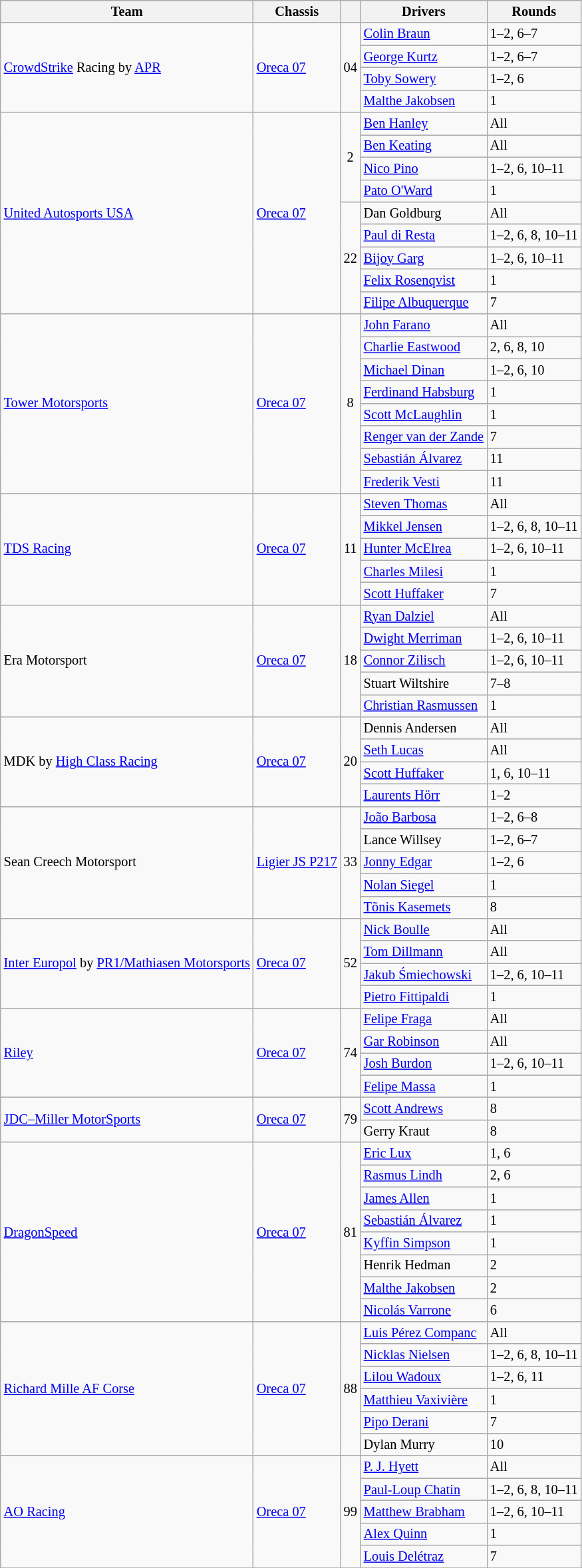<table class="wikitable" style="font-size: 85%">
<tr>
<th>Team</th>
<th>Chassis</th>
<th></th>
<th>Drivers</th>
<th>Rounds</th>
</tr>
<tr>
<td rowspan="4"> <a href='#'>CrowdStrike</a> Racing by <a href='#'>APR</a></td>
<td rowspan="4"><a href='#'>Oreca 07</a></td>
<td rowspan="4" align="center">04</td>
<td> <a href='#'>Colin Braun</a></td>
<td nowrap>1–2, 6–7</td>
</tr>
<tr>
<td> <a href='#'>George Kurtz</a></td>
<td>1–2, 6–7</td>
</tr>
<tr>
<td> <a href='#'>Toby Sowery</a></td>
<td>1–2, 6</td>
</tr>
<tr>
<td> <a href='#'>Malthe Jakobsen</a></td>
<td>1</td>
</tr>
<tr>
<td rowspan="9"> <a href='#'>United Autosports USA</a></td>
<td rowspan="9"><a href='#'>Oreca 07</a></td>
<td rowspan="4" align="center">2</td>
<td> <a href='#'>Ben Hanley</a></td>
<td nowrap>All</td>
</tr>
<tr>
<td> <a href='#'>Ben Keating</a></td>
<td>All</td>
</tr>
<tr>
<td> <a href='#'>Nico Pino</a></td>
<td>1–2, 6, 10–11</td>
</tr>
<tr>
<td> <a href='#'>Pato O'Ward</a></td>
<td>1</td>
</tr>
<tr>
<td rowspan="5" align="center">22</td>
<td> Dan Goldburg</td>
<td>All</td>
</tr>
<tr>
<td> <a href='#'>Paul di Resta</a></td>
<td>1–2, 6, 8, 10–11</td>
</tr>
<tr>
<td> <a href='#'>Bijoy Garg</a></td>
<td>1–2, 6, 10–11</td>
</tr>
<tr>
<td> <a href='#'>Felix Rosenqvist</a></td>
<td>1</td>
</tr>
<tr>
<td> <a href='#'>Filipe Albuquerque</a></td>
<td>7</td>
</tr>
<tr>
<td rowspan="8"> <a href='#'>Tower Motorsports</a></td>
<td rowspan="8"><a href='#'>Oreca 07</a></td>
<td rowspan="8" align="center">8</td>
<td> <a href='#'>John Farano</a></td>
<td>All</td>
</tr>
<tr>
<td> <a href='#'>Charlie Eastwood</a></td>
<td>2, 6, 8, 10</td>
</tr>
<tr>
<td> <a href='#'>Michael Dinan</a></td>
<td>1–2, 6, 10</td>
</tr>
<tr>
<td> <a href='#'>Ferdinand Habsburg</a></td>
<td>1</td>
</tr>
<tr>
<td> <a href='#'>Scott McLaughlin</a></td>
<td>1</td>
</tr>
<tr>
<td> <a href='#'>Renger van der Zande</a></td>
<td>7</td>
</tr>
<tr>
<td> <a href='#'>Sebastián Álvarez</a></td>
<td>11</td>
</tr>
<tr>
<td> <a href='#'>Frederik Vesti</a></td>
<td>11</td>
</tr>
<tr>
<td rowspan="5"> <a href='#'>TDS Racing</a></td>
<td rowspan="5"><a href='#'>Oreca 07</a></td>
<td rowspan="5" align="center">11</td>
<td> <a href='#'>Steven Thomas</a></td>
<td>All</td>
</tr>
<tr>
<td> <a href='#'>Mikkel Jensen</a></td>
<td>1–2, 6, 8, 10–11</td>
</tr>
<tr>
<td> <a href='#'>Hunter McElrea</a></td>
<td>1–2, 6, 10–11</td>
</tr>
<tr>
<td> <a href='#'>Charles Milesi</a></td>
<td>1</td>
</tr>
<tr>
<td> <a href='#'>Scott Huffaker</a></td>
<td>7</td>
</tr>
<tr>
<td rowspan="5"> Era Motorsport</td>
<td rowspan="5"><a href='#'>Oreca 07</a></td>
<td rowspan="5" align="center">18</td>
<td> <a href='#'>Ryan Dalziel</a></td>
<td>All</td>
</tr>
<tr>
<td> <a href='#'>Dwight Merriman</a></td>
<td>1–2, 6, 10–11</td>
</tr>
<tr>
<td> <a href='#'>Connor Zilisch</a></td>
<td>1–2, 6, 10–11</td>
</tr>
<tr>
<td> Stuart Wiltshire</td>
<td>7–8</td>
</tr>
<tr>
<td nowrap> <a href='#'>Christian Rasmussen</a></td>
<td>1</td>
</tr>
<tr>
<td rowspan="4"> MDK by <a href='#'>High Class Racing</a></td>
<td rowspan="4"><a href='#'>Oreca 07</a></td>
<td rowspan="4" align="center">20</td>
<td> Dennis Andersen</td>
<td>All</td>
</tr>
<tr>
<td> <a href='#'>Seth Lucas</a></td>
<td>All</td>
</tr>
<tr>
<td> <a href='#'>Scott Huffaker</a></td>
<td>1, 6, 10–11</td>
</tr>
<tr>
<td> <a href='#'>Laurents Hörr</a></td>
<td>1–2</td>
</tr>
<tr>
<td rowspan="5"> Sean Creech Motorsport</td>
<td rowspan="5"><a href='#'>Ligier JS P217</a></td>
<td rowspan="5" align="center">33</td>
<td> <a href='#'>João Barbosa</a></td>
<td>1–2, 6–8</td>
</tr>
<tr>
<td> Lance Willsey</td>
<td>1–2, 6–7</td>
</tr>
<tr>
<td> <a href='#'>Jonny Edgar</a></td>
<td>1–2, 6</td>
</tr>
<tr>
<td> <a href='#'>Nolan Siegel</a></td>
<td>1</td>
</tr>
<tr>
<td> <a href='#'>Tõnis Kasemets</a></td>
<td>8</td>
</tr>
<tr>
<td rowspan="4"> <a href='#'>Inter Europol</a> by <a href='#'>PR1/Mathiasen Motorsports</a></td>
<td rowspan="4"><a href='#'>Oreca 07</a></td>
<td rowspan="4" align="center">52</td>
<td> <a href='#'>Nick Boulle</a></td>
<td>All</td>
</tr>
<tr>
<td> <a href='#'>Tom Dillmann</a></td>
<td>All</td>
</tr>
<tr>
<td> <a href='#'>Jakub Śmiechowski</a></td>
<td>1–2, 6, 10–11</td>
</tr>
<tr>
<td> <a href='#'>Pietro Fittipaldi</a></td>
<td>1</td>
</tr>
<tr>
<td rowspan="4"> <a href='#'>Riley</a></td>
<td rowspan="4"><a href='#'>Oreca 07</a></td>
<td rowspan="4" align="center">74</td>
<td> <a href='#'>Felipe Fraga</a></td>
<td>All</td>
</tr>
<tr>
<td> <a href='#'>Gar Robinson</a></td>
<td>All</td>
</tr>
<tr>
<td> <a href='#'>Josh Burdon</a></td>
<td>1–2, 6, 10–11</td>
</tr>
<tr>
<td> <a href='#'>Felipe Massa</a></td>
<td>1</td>
</tr>
<tr>
<td rowspan="2"> <a href='#'>JDC–Miller MotorSports</a></td>
<td rowspan="2"><a href='#'>Oreca 07</a></td>
<td rowspan="2" align="center">79</td>
<td> <a href='#'>Scott Andrews</a></td>
<td>8</td>
</tr>
<tr>
<td> Gerry Kraut</td>
<td>8</td>
</tr>
<tr>
<td rowspan="8"> <a href='#'>DragonSpeed</a></td>
<td rowspan="8"><a href='#'>Oreca 07</a></td>
<td rowspan="8" align="center">81</td>
<td> <a href='#'>Eric Lux</a></td>
<td>1, 6</td>
</tr>
<tr>
<td> <a href='#'>Rasmus Lindh</a></td>
<td>2, 6</td>
</tr>
<tr>
<td> <a href='#'>James Allen</a></td>
<td>1</td>
</tr>
<tr>
<td> <a href='#'>Sebastián Álvarez</a></td>
<td>1</td>
</tr>
<tr>
<td> <a href='#'>Kyffin Simpson</a></td>
<td>1</td>
</tr>
<tr>
<td> Henrik Hedman</td>
<td>2</td>
</tr>
<tr>
<td> <a href='#'>Malthe Jakobsen</a></td>
<td>2</td>
</tr>
<tr>
<td> <a href='#'>Nicolás Varrone</a></td>
<td>6</td>
</tr>
<tr>
<td rowspan="6"> <a href='#'>Richard Mille AF Corse</a></td>
<td rowspan="6"><a href='#'>Oreca 07</a></td>
<td rowspan="6" align="center">88</td>
<td> <a href='#'>Luis Pérez Companc</a></td>
<td>All</td>
</tr>
<tr>
<td> <a href='#'>Nicklas Nielsen</a></td>
<td>1–2, 6, 8, 10–11</td>
</tr>
<tr>
<td> <a href='#'>Lilou Wadoux</a></td>
<td>1–2, 6, 11</td>
</tr>
<tr>
<td> <a href='#'>Matthieu Vaxivière</a></td>
<td>1</td>
</tr>
<tr>
<td> <a href='#'>Pipo Derani</a></td>
<td>7</td>
</tr>
<tr>
<td> Dylan Murry</td>
<td>10</td>
</tr>
<tr>
<td rowspan="5"> <a href='#'>AO Racing</a></td>
<td rowspan="5"><a href='#'>Oreca 07</a></td>
<td rowspan="5" align="center">99</td>
<td> <a href='#'>P. J. Hyett</a></td>
<td>All</td>
</tr>
<tr>
<td> <a href='#'>Paul-Loup Chatin</a></td>
<td>1–2, 6, 8, 10–11</td>
</tr>
<tr>
<td> <a href='#'>Matthew Brabham</a></td>
<td>1–2, 6, 10–11</td>
</tr>
<tr>
<td> <a href='#'>Alex Quinn</a></td>
<td>1</td>
</tr>
<tr>
<td> <a href='#'>Louis Delétraz</a></td>
<td>7</td>
</tr>
<tr>
</tr>
</table>
